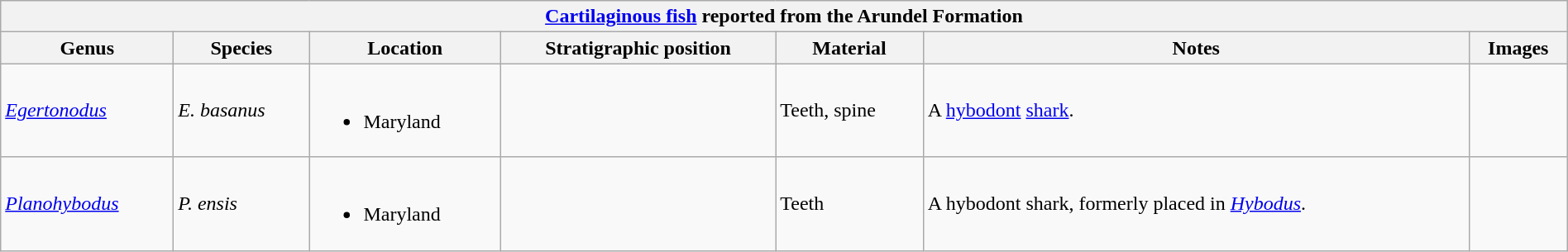<table class="wikitable" align="center" width="100%">
<tr>
<th colspan="7" align="center"><strong><a href='#'>Cartilaginous fish</a> reported from the Arundel Formation</strong></th>
</tr>
<tr>
<th>Genus</th>
<th>Species</th>
<th>Location</th>
<th>Stratigraphic position</th>
<th>Material</th>
<th>Notes</th>
<th>Images</th>
</tr>
<tr>
<td><em><a href='#'>Egertonodus</a></em></td>
<td><em>E. basanus</em></td>
<td><br><ul><li>Maryland</li></ul></td>
<td></td>
<td>Teeth, spine</td>
<td>A <a href='#'>hybodont</a> <a href='#'>shark</a>.</td>
<td></td>
</tr>
<tr>
<td><em><a href='#'>Planohybodus</a></em></td>
<td><em>P. ensis</em></td>
<td><br><ul><li>Maryland</li></ul></td>
<td></td>
<td>Teeth</td>
<td>A hybodont shark, formerly placed in <em><a href='#'>Hybodus</a></em>.</td>
<td></td>
</tr>
</table>
